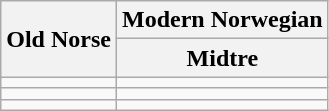<table class="wikitable" style="text-align: center;">
<tr>
<th rowspan=2>Old Norse</th>
<th>Modern Norwegian</th>
</tr>
<tr>
<th>Midtre</th>
</tr>
<tr>
<td></td>
<td></td>
</tr>
<tr>
<td></td>
<td></td>
</tr>
<tr>
<td></td>
<td></td>
</tr>
</table>
